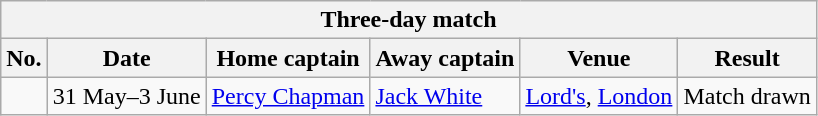<table class="wikitable">
<tr>
<th colspan="9">Three-day match</th>
</tr>
<tr>
<th>No.</th>
<th>Date</th>
<th>Home captain</th>
<th>Away captain</th>
<th>Venue</th>
<th>Result</th>
</tr>
<tr>
<td></td>
<td>31 May–3 June</td>
<td><a href='#'>Percy Chapman</a></td>
<td><a href='#'>Jack White</a></td>
<td><a href='#'>Lord's</a>, <a href='#'>London</a></td>
<td>Match drawn</td>
</tr>
</table>
